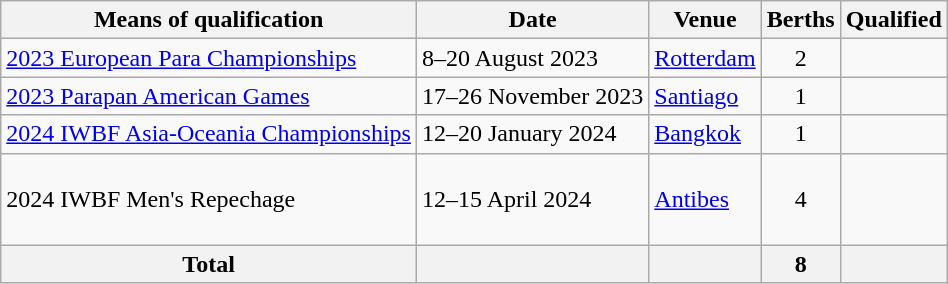<table class="wikitable">
<tr>
<th>Means of qualification</th>
<th>Date</th>
<th>Venue</th>
<th>Berths</th>
<th>Qualified</th>
</tr>
<tr>
<td><a href='#'>2023 European Para Championships</a></td>
<td>8–20 August 2023</td>
<td> <a href='#'>Rotterdam</a></td>
<td align="center">2</td>
<td><br></td>
</tr>
<tr>
<td><a href='#'>2023 Parapan American Games</a></td>
<td>17–26 November 2023</td>
<td> <a href='#'>Santiago</a></td>
<td align=center>1</td>
<td></td>
</tr>
<tr>
<td><a href='#'>2024 IWBF Asia-Oceania Championships</a></td>
<td>12–20 January 2024</td>
<td> <a href='#'>Bangkok</a></td>
<td align="center">1</td>
<td></td>
</tr>
<tr>
<td>2024 IWBF Men's Repechage</td>
<td>12–15 April 2024</td>
<td> <a href='#'>Antibes</a></td>
<td align=center>4</td>
<td><br><br><br></td>
</tr>
<tr>
<th>Total</th>
<th></th>
<th></th>
<th align="center">8</th>
<th></th>
</tr>
</table>
